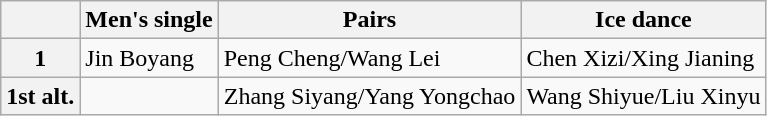<table class="wikitable">
<tr>
<th></th>
<th>Men's single</th>
<th>Pairs</th>
<th>Ice dance</th>
</tr>
<tr>
<th>1</th>
<td>Jin Boyang</td>
<td>Peng Cheng/Wang Lei</td>
<td>Chen Xizi/Xing Jianing</td>
</tr>
<tr>
<th>1st alt.</th>
<td></td>
<td>Zhang Siyang/Yang Yongchao</td>
<td>Wang Shiyue/Liu Xinyu</td>
</tr>
</table>
